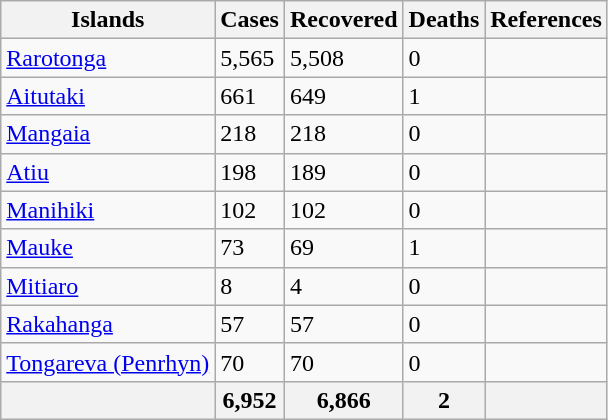<table class="wikitable sortable">
<tr>
<th>Islands</th>
<th>Cases</th>
<th>Recovered</th>
<th>Deaths</th>
<th>References</th>
</tr>
<tr>
<td><a href='#'>Rarotonga</a></td>
<td>5,565</td>
<td>5,508</td>
<td>0</td>
<td></td>
</tr>
<tr>
<td><a href='#'>Aitutaki</a></td>
<td>661</td>
<td>649</td>
<td>1</td>
<td></td>
</tr>
<tr>
<td><a href='#'>Mangaia</a></td>
<td>218</td>
<td>218</td>
<td>0</td>
<td></td>
</tr>
<tr>
<td><a href='#'>Atiu</a></td>
<td>198</td>
<td>189</td>
<td>0</td>
<td></td>
</tr>
<tr>
<td><a href='#'>Manihiki</a></td>
<td>102</td>
<td>102</td>
<td>0</td>
<td></td>
</tr>
<tr>
<td><a href='#'>Mauke</a></td>
<td>73</td>
<td>69</td>
<td>1</td>
<td></td>
</tr>
<tr>
<td><a href='#'>Mitiaro</a></td>
<td>8</td>
<td>4</td>
<td>0</td>
<td></td>
</tr>
<tr>
<td><a href='#'>Rakahanga</a></td>
<td>57</td>
<td>57</td>
<td>0</td>
<td></td>
</tr>
<tr>
<td><a href='#'>Tongareva (Penrhyn)</a></td>
<td>70</td>
<td>70</td>
<td>0</td>
<td></td>
</tr>
<tr>
<th></th>
<th>6,952</th>
<th>6,866</th>
<th>2</th>
<th></th>
</tr>
</table>
